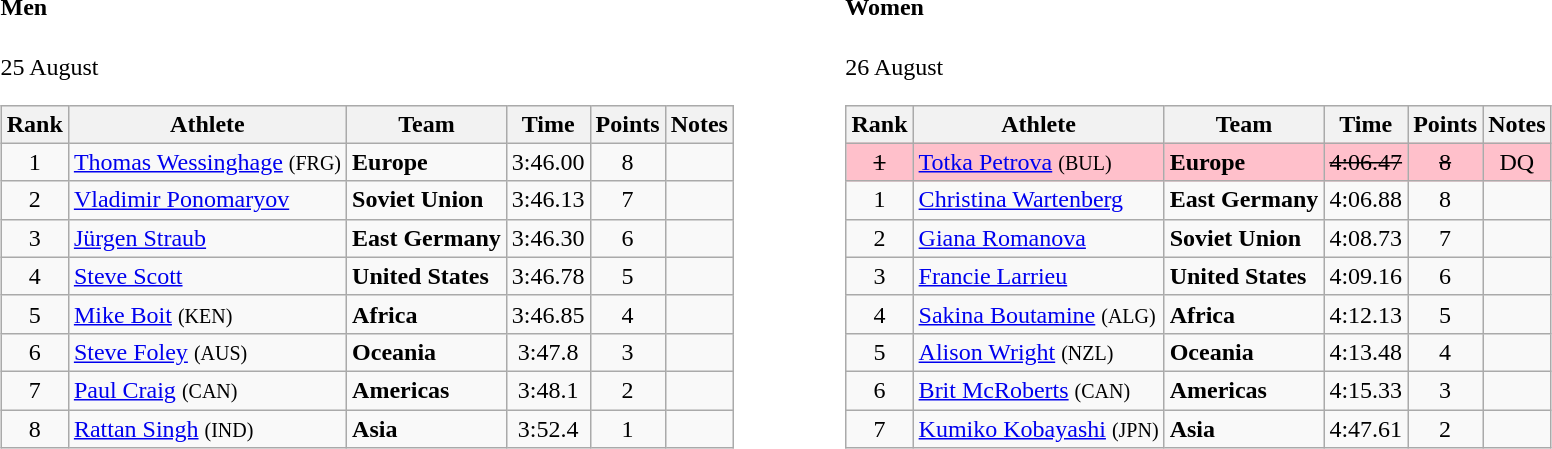<table>
<tr>
<td valign="top"><br><h4>Men</h4>25 August<table class="wikitable" style="text-align:center">
<tr>
<th>Rank</th>
<th>Athlete</th>
<th>Team</th>
<th>Time</th>
<th>Points</th>
<th>Notes</th>
</tr>
<tr>
<td>1</td>
<td align="left"><a href='#'>Thomas Wessinghage</a> <small>(FRG)</small></td>
<td align=left><strong>Europe</strong></td>
<td>3:46.00</td>
<td>8</td>
<td></td>
</tr>
<tr>
<td>2</td>
<td align="left"><a href='#'>Vladimir Ponomaryov</a></td>
<td align=left><strong>Soviet Union</strong></td>
<td>3:46.13</td>
<td>7</td>
<td></td>
</tr>
<tr>
<td>3</td>
<td align="left"><a href='#'>Jürgen Straub</a></td>
<td align=left><strong>East Germany</strong></td>
<td>3:46.30</td>
<td>6</td>
<td></td>
</tr>
<tr>
<td>4</td>
<td align="left"><a href='#'>Steve Scott</a></td>
<td align=left><strong>United States</strong></td>
<td>3:46.78</td>
<td>5</td>
<td></td>
</tr>
<tr>
<td>5</td>
<td align="left"><a href='#'>Mike Boit</a> <small>(KEN)</small></td>
<td align=left><strong>Africa</strong></td>
<td>3:46.85</td>
<td>4</td>
<td></td>
</tr>
<tr>
<td>6</td>
<td align="left"><a href='#'>Steve Foley</a> <small>(AUS)</small></td>
<td align=left><strong>Oceania</strong></td>
<td>3:47.8</td>
<td>3</td>
<td></td>
</tr>
<tr>
<td>7</td>
<td align="left"><a href='#'>Paul Craig</a> <small>(CAN)</small></td>
<td align=left><strong>Americas</strong></td>
<td>3:48.1</td>
<td>2</td>
<td></td>
</tr>
<tr>
<td>8</td>
<td align="left"><a href='#'>Rattan Singh</a> <small>(IND)</small></td>
<td align=left><strong>Asia</strong></td>
<td>3:52.4</td>
<td>1</td>
<td></td>
</tr>
</table>
</td>
<td width="50"> </td>
<td valign="top"><br><h4>Women</h4>26 August<table class="wikitable" style="text-align:center">
<tr>
<th>Rank</th>
<th>Athlete</th>
<th>Team</th>
<th>Time</th>
<th>Points</th>
<th>Notes</th>
</tr>
<tr bgcolor=pink>
<td><s>1 </s></td>
<td align="left"><a href='#'>Totka Petrova</a> <small>(BUL)</small></td>
<td align=left><strong>Europe</strong></td>
<td><s>4:06.47 </s></td>
<td><s>8 </s></td>
<td>DQ</td>
</tr>
<tr>
<td>1</td>
<td align="left"><a href='#'>Christina Wartenberg</a></td>
<td align=left><strong>East Germany</strong></td>
<td>4:06.88</td>
<td>8</td>
<td></td>
</tr>
<tr>
<td>2</td>
<td align="left"><a href='#'>Giana Romanova</a></td>
<td align=left><strong>Soviet Union</strong></td>
<td>4:08.73</td>
<td>7</td>
<td></td>
</tr>
<tr>
<td>3</td>
<td align="left"><a href='#'>Francie Larrieu</a></td>
<td align=left><strong>United States</strong></td>
<td>4:09.16</td>
<td>6</td>
<td></td>
</tr>
<tr>
<td>4</td>
<td align="left"><a href='#'>Sakina Boutamine</a> <small>(ALG)</small></td>
<td align=left><strong>Africa</strong></td>
<td>4:12.13</td>
<td>5</td>
<td></td>
</tr>
<tr>
<td>5</td>
<td align="left"><a href='#'>Alison Wright</a> <small>(NZL)</small></td>
<td align=left><strong>Oceania</strong></td>
<td>4:13.48</td>
<td>4</td>
<td></td>
</tr>
<tr>
<td>6</td>
<td align="left"><a href='#'>Brit McRoberts</a> <small>(CAN)</small></td>
<td align=left><strong>Americas</strong></td>
<td>4:15.33</td>
<td>3</td>
<td></td>
</tr>
<tr>
<td>7</td>
<td align="left"><a href='#'>Kumiko Kobayashi</a> <small>(JPN)</small></td>
<td align=left><strong>Asia</strong></td>
<td>4:47.61</td>
<td>2</td>
<td></td>
</tr>
</table>
</td>
</tr>
</table>
